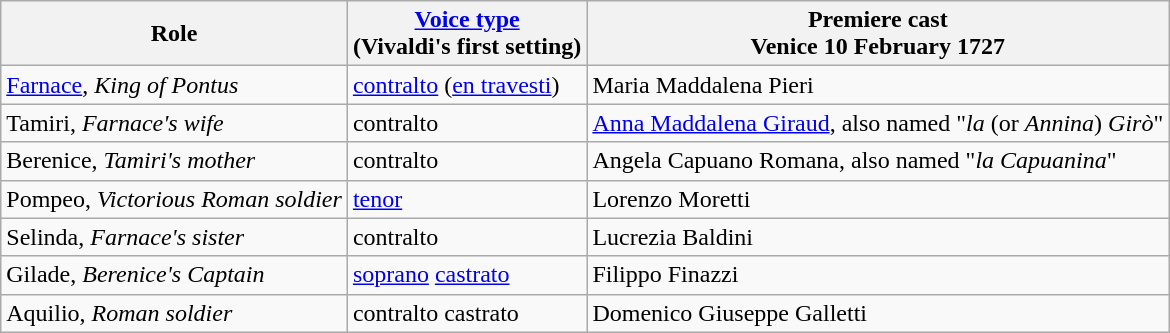<table class="wikitable">
<tr>
<th>Role</th>
<th><a href='#'>Voice type</a><br>(Vivaldi's first setting)</th>
<th>Premiere cast<br>Venice 10 February 1727</th>
</tr>
<tr>
<td><a href='#'>Farnace</a>, <em>King of Pontus</em></td>
<td><a href='#'>contralto</a> (<a href='#'>en travesti</a>)</td>
<td>Maria Maddalena Pieri</td>
</tr>
<tr>
<td>Tamiri, <em>Farnace's wife</em></td>
<td>contralto</td>
<td><a href='#'>Anna Maddalena Giraud</a>, also named "<em>la</em> (or <em>Annina</em>) <em>Girò</em>"</td>
</tr>
<tr>
<td>Berenice, <em>Tamiri's mother</em></td>
<td>contralto</td>
<td>Angela Capuano Romana, also named "<em>la Capuanina</em>"</td>
</tr>
<tr>
<td>Pompeo, <em>Victorious Roman soldier</em></td>
<td><a href='#'>tenor</a></td>
<td>Lorenzo Moretti</td>
</tr>
<tr>
<td>Selinda, <em>Farnace's sister</em></td>
<td>contralto</td>
<td>Lucrezia Baldini</td>
</tr>
<tr>
<td>Gilade, <em>Berenice's Captain</em></td>
<td><a href='#'>soprano</a> <a href='#'>castrato</a></td>
<td>Filippo Finazzi</td>
</tr>
<tr>
<td>Aquilio, <em>Roman soldier</em></td>
<td>contralto castrato</td>
<td>Domenico Giuseppe Galletti</td>
</tr>
</table>
